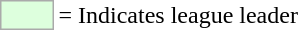<table>
<tr>
<td style="background:#DDFFDD; border:1px solid #aaa; width:2em;"></td>
<td>= Indicates league leader</td>
</tr>
</table>
